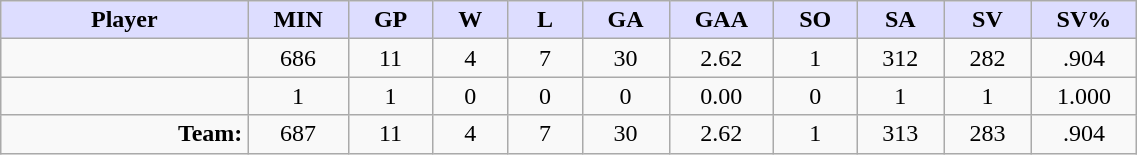<table style="width:60%;" class="wikitable sortable">
<tr>
<th style="background:#ddf; width:10%;">Player</th>
<th style="width:3%; background:#ddf;" title="Minutes played">MIN</th>
<th style="width:3%; background:#ddf;" title="Games played in">GP</th>
<th style="width:3%; background:#ddf;" title="Games played in">W</th>
<th style="width:3%; background:#ddf;" title="Games played in">L</th>
<th style="width:3%; background:#ddf;" title="Goals against">GA</th>
<th style="width:3%; background:#ddf;" title="Goals against average">GAA</th>
<th style="width:3%; background:#ddf;" title="Shut-outs">SO</th>
<th style="width:3%; background:#ddf;" title="Shots against">SA</th>
<th style="width:3%; background:#ddf;" title="Shots saved">SV</th>
<th style="width:3%; background:#ddf;" title="Save percentage">SV%</th>
</tr>
<tr style="text-align:center;">
<td style="text-align:right;"></td>
<td>686</td>
<td>11</td>
<td>4</td>
<td>7</td>
<td>30</td>
<td>2.62</td>
<td>1</td>
<td>312</td>
<td>282</td>
<td>.904</td>
</tr>
<tr style="text-align:center;">
<td style="text-align:right;"></td>
<td>1</td>
<td>1</td>
<td>0</td>
<td>0</td>
<td>0</td>
<td>0.00</td>
<td>0</td>
<td>1</td>
<td>1</td>
<td>1.000</td>
</tr>
<tr style="text-align:center;">
<td style="text-align:right;"><strong>Team:</strong></td>
<td>687</td>
<td>11</td>
<td>4</td>
<td>7</td>
<td>30</td>
<td>2.62</td>
<td>1</td>
<td>313</td>
<td>283</td>
<td>.904</td>
</tr>
</table>
